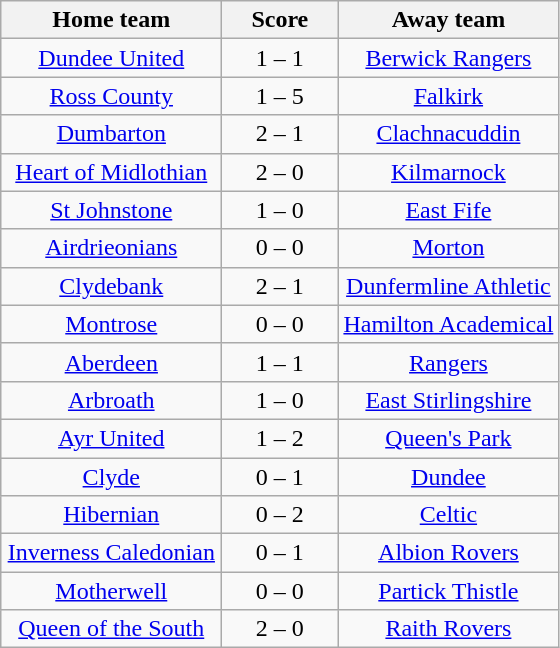<table class="wikitable" style="text-align: center">
<tr>
<th width=140>Home team</th>
<th width=70>Score</th>
<th width=140>Away team</th>
</tr>
<tr>
<td><a href='#'>Dundee United</a></td>
<td>1 – 1</td>
<td><a href='#'>Berwick Rangers</a></td>
</tr>
<tr>
<td><a href='#'>Ross County</a></td>
<td>1 – 5</td>
<td><a href='#'>Falkirk</a></td>
</tr>
<tr>
<td><a href='#'>Dumbarton</a></td>
<td>2 – 1</td>
<td><a href='#'>Clachnacuddin</a></td>
</tr>
<tr>
<td><a href='#'>Heart of Midlothian</a></td>
<td>2 – 0</td>
<td><a href='#'>Kilmarnock</a></td>
</tr>
<tr>
<td><a href='#'>St Johnstone</a></td>
<td>1 – 0</td>
<td><a href='#'>East Fife</a></td>
</tr>
<tr>
<td><a href='#'>Airdrieonians</a></td>
<td>0 – 0</td>
<td><a href='#'>Morton</a></td>
</tr>
<tr>
<td><a href='#'>Clydebank</a></td>
<td>2 – 1</td>
<td><a href='#'>Dunfermline Athletic</a></td>
</tr>
<tr>
<td><a href='#'>Montrose</a></td>
<td>0 – 0</td>
<td><a href='#'>Hamilton Academical</a></td>
</tr>
<tr>
<td><a href='#'>Aberdeen</a></td>
<td>1 – 1</td>
<td><a href='#'>Rangers</a></td>
</tr>
<tr>
<td><a href='#'>Arbroath</a></td>
<td>1 – 0</td>
<td><a href='#'>East Stirlingshire</a></td>
</tr>
<tr>
<td><a href='#'>Ayr United</a></td>
<td>1 – 2</td>
<td><a href='#'>Queen's Park</a></td>
</tr>
<tr>
<td><a href='#'>Clyde</a></td>
<td>0 – 1</td>
<td><a href='#'>Dundee</a></td>
</tr>
<tr>
<td><a href='#'>Hibernian</a></td>
<td>0 – 2</td>
<td><a href='#'>Celtic</a></td>
</tr>
<tr>
<td><a href='#'>Inverness Caledonian</a></td>
<td>0 – 1</td>
<td><a href='#'>Albion Rovers</a></td>
</tr>
<tr>
<td><a href='#'>Motherwell</a></td>
<td>0 – 0</td>
<td><a href='#'>Partick Thistle</a></td>
</tr>
<tr>
<td><a href='#'>Queen of the South</a></td>
<td>2 – 0</td>
<td><a href='#'>Raith Rovers</a></td>
</tr>
</table>
